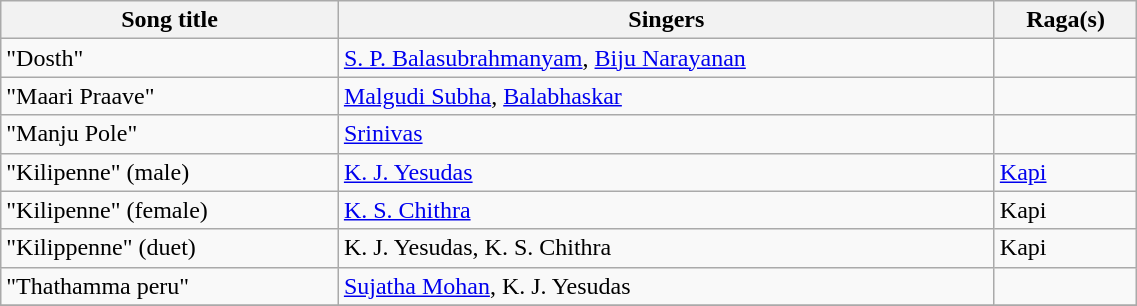<table class="wikitable" width="60%">
<tr>
<th>Song title</th>
<th>Singers</th>
<th>Raga(s)</th>
</tr>
<tr>
<td>"Dosth"</td>
<td><a href='#'>S. P. Balasubrahmanyam</a>, <a href='#'>Biju Narayanan</a></td>
<td></td>
</tr>
<tr>
<td>"Maari Praave"</td>
<td><a href='#'>Malgudi Subha</a>, <a href='#'>Balabhaskar</a></td>
<td></td>
</tr>
<tr>
<td>"Manju Pole"</td>
<td><a href='#'>Srinivas</a></td>
<td></td>
</tr>
<tr>
<td>"Kilipenne" (male)</td>
<td><a href='#'>K. J. Yesudas</a></td>
<td><a href='#'>Kapi</a></td>
</tr>
<tr>
<td>"Kilipenne" (female)</td>
<td><a href='#'>K. S. Chithra</a></td>
<td>Kapi</td>
</tr>
<tr>
<td>"Kilippenne" (duet)</td>
<td>K. J. Yesudas, K. S. Chithra</td>
<td>Kapi</td>
</tr>
<tr>
<td>"Thathamma peru"</td>
<td><a href='#'>Sujatha Mohan</a>, K. J. Yesudas</td>
<td></td>
</tr>
<tr>
</tr>
</table>
